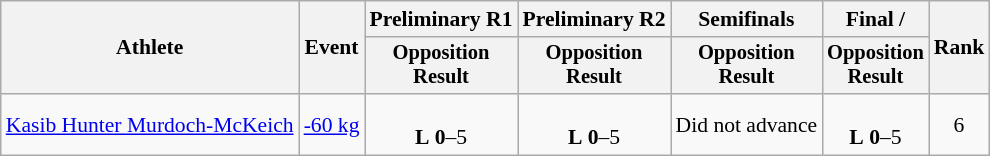<table class="wikitable" style="font-size:90%;">
<tr>
<th rowspan=2>Athlete</th>
<th rowspan=2>Event</th>
<th>Preliminary R1</th>
<th>Preliminary R2</th>
<th>Semifinals</th>
<th>Final / </th>
<th rowspan=2>Rank</th>
</tr>
<tr style="font-size:95%">
<th>Opposition<br>Result</th>
<th>Opposition<br>Result</th>
<th>Opposition<br>Result</th>
<th>Opposition<br>Result</th>
</tr>
<tr align=center>
<td align=left><a href='#'>Kasib Hunter Murdoch-McKeich</a></td>
<td align=left><a href='#'>-60 kg</a></td>
<td><br><strong>L</strong> <strong>0</strong>–5</td>
<td><br><strong>L</strong> <strong>0</strong>–5</td>
<td>Did not advance</td>
<td><br><strong>L</strong> <strong>0</strong>–5</td>
<td>6</td>
</tr>
</table>
